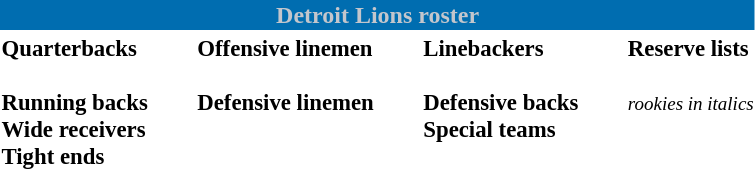<table class="toccolours" style="text-align: left;">
<tr>
<th colspan="7" style="background-color:#006DB0;color:#C3C6CC;text-align:center;">Detroit Lions roster</th>
</tr>
<tr>
<td style="font-size: 95%;" valign="top"><strong>Quarterbacks</strong><br>

<br><strong>Running backs</strong>




<br><strong>Wide receivers</strong>



<br><strong>Tight ends</strong>

</td>
<td style="width: 25px;"></td>
<td style="font-size: 95%;" valign="top"><strong>Offensive linemen</strong><br>






<br><strong>Defensive linemen</strong>






</td>
<td style="width: 25px;"></td>
<td style="font-size: 95%;" valign="top"><strong>Linebackers</strong><br>




<br><strong>Defensive backs</strong>





<br><strong>Special teams</strong>

</td>
<td style="width: 25px;"></td>
<td style="font-size: 95%;" valign="top"><strong>Reserve lists</strong><br>
<br><small><em>rookies in italics</em></small><br></td>
</tr>
<tr>
</tr>
</table>
